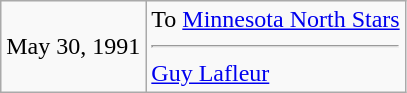<table class="wikitable">
<tr>
<td>May 30, 1991</td>
<td valign="top">To <a href='#'>Minnesota North Stars</a><hr><a href='#'>Guy Lafleur</a></td>
</tr>
</table>
